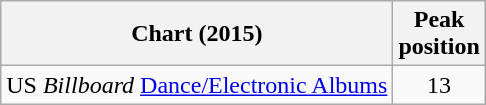<table class="wikitable">
<tr>
<th>Chart (2015)</th>
<th>Peak<br>position</th>
</tr>
<tr>
<td>US <em>Billboard</em> <a href='#'>Dance/Electronic Albums</a></td>
<td align="center">13</td>
</tr>
</table>
